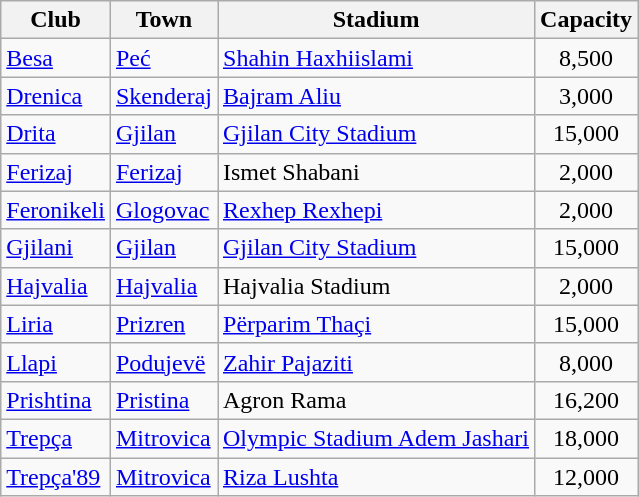<table class="wikitable sortable">
<tr>
<th>Club</th>
<th>Town</th>
<th>Stadium</th>
<th>Capacity</th>
</tr>
<tr>
<td><a href='#'>Besa</a></td>
<td><a href='#'>Peć</a></td>
<td><a href='#'>Shahin Haxhiislami</a></td>
<td align="center">8,500</td>
</tr>
<tr>
<td><a href='#'>Drenica</a></td>
<td><a href='#'>Skenderaj</a></td>
<td><a href='#'>Bajram Aliu</a></td>
<td align="center">3,000</td>
</tr>
<tr>
<td><a href='#'>Drita</a></td>
<td><a href='#'>Gjilan</a></td>
<td><a href='#'>Gjilan City Stadium</a></td>
<td align="center">15,000</td>
</tr>
<tr>
<td><a href='#'>Ferizaj</a></td>
<td><a href='#'>Ferizaj</a></td>
<td>Ismet Shabani</td>
<td align="center">2,000</td>
</tr>
<tr>
<td><a href='#'>Feronikeli</a></td>
<td><a href='#'>Glogovac</a></td>
<td><a href='#'>Rexhep Rexhepi</a></td>
<td align="center">2,000</td>
</tr>
<tr>
<td><a href='#'>Gjilani</a></td>
<td><a href='#'>Gjilan</a></td>
<td><a href='#'>Gjilan City Stadium</a></td>
<td align="center">15,000</td>
</tr>
<tr>
<td><a href='#'>Hajvalia</a></td>
<td><a href='#'>Hajvalia</a></td>
<td>Hajvalia Stadium</td>
<td align="center">2,000</td>
</tr>
<tr>
<td><a href='#'>Liria</a></td>
<td><a href='#'>Prizren</a></td>
<td><a href='#'>Përparim Thaçi</a></td>
<td align="center">15,000</td>
</tr>
<tr>
<td><a href='#'>Llapi</a></td>
<td><a href='#'>Podujevë</a></td>
<td><a href='#'>Zahir Pajaziti</a></td>
<td align="center">8,000</td>
</tr>
<tr>
<td><a href='#'>Prishtina</a></td>
<td><a href='#'>Pristina</a></td>
<td>Agron Rama</td>
<td align="center">16,200</td>
</tr>
<tr>
<td><a href='#'>Trepça</a></td>
<td><a href='#'>Mitrovica</a></td>
<td><a href='#'>Olympic Stadium Adem Jashari</a></td>
<td align="center">18,000</td>
</tr>
<tr>
<td><a href='#'>Trepça'89</a></td>
<td><a href='#'>Mitrovica</a></td>
<td><a href='#'>Riza Lushta</a></td>
<td align="center">12,000</td>
</tr>
</table>
